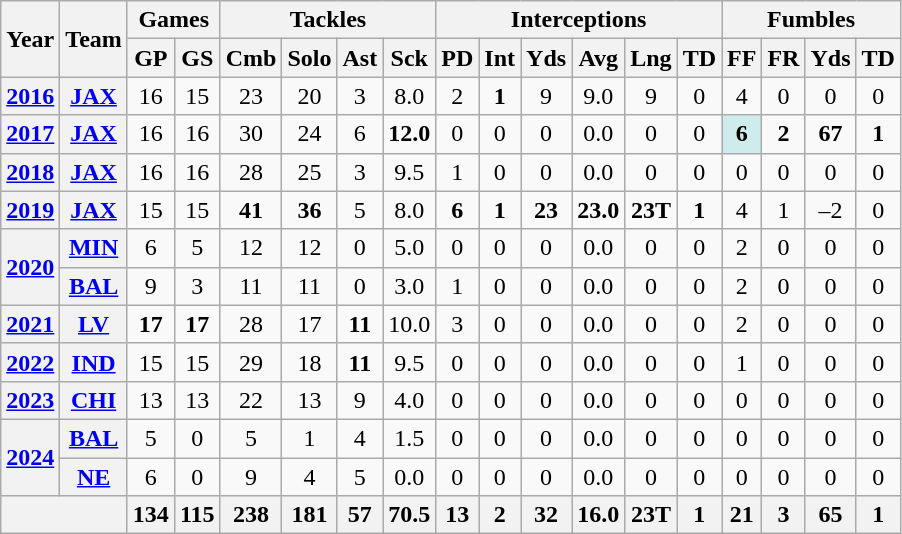<table class=wikitable style="text-align:center;">
<tr>
<th rowspan="2">Year</th>
<th rowspan="2">Team</th>
<th colspan="2">Games</th>
<th colspan="4">Tackles</th>
<th colspan="6">Interceptions</th>
<th colspan="4">Fumbles</th>
</tr>
<tr>
<th>GP</th>
<th>GS</th>
<th>Cmb</th>
<th>Solo</th>
<th>Ast</th>
<th>Sck</th>
<th>PD</th>
<th>Int</th>
<th>Yds</th>
<th>Avg</th>
<th>Lng</th>
<th>TD</th>
<th>FF</th>
<th>FR</th>
<th>Yds</th>
<th>TD</th>
</tr>
<tr>
<th><a href='#'>2016</a></th>
<th><a href='#'>JAX</a></th>
<td>16</td>
<td>15</td>
<td>23</td>
<td>20</td>
<td>3</td>
<td>8.0</td>
<td>2</td>
<td><strong>1</strong></td>
<td>9</td>
<td>9.0</td>
<td>9</td>
<td>0</td>
<td>4</td>
<td>0</td>
<td>0</td>
<td>0</td>
</tr>
<tr>
<th><a href='#'>2017</a></th>
<th><a href='#'>JAX</a></th>
<td>16</td>
<td>16</td>
<td>30</td>
<td>24</td>
<td>6</td>
<td><strong>12.0</strong></td>
<td>0</td>
<td>0</td>
<td>0</td>
<td>0.0</td>
<td>0</td>
<td>0</td>
<td style="background:#cfecec;"><strong>6</strong></td>
<td><strong>2</strong></td>
<td><strong>67</strong></td>
<td><strong>1</strong></td>
</tr>
<tr>
<th><a href='#'>2018</a></th>
<th><a href='#'>JAX</a></th>
<td>16</td>
<td>16</td>
<td>28</td>
<td>25</td>
<td>3</td>
<td>9.5</td>
<td>1</td>
<td>0</td>
<td>0</td>
<td>0.0</td>
<td>0</td>
<td>0</td>
<td>0</td>
<td>0</td>
<td>0</td>
<td>0</td>
</tr>
<tr>
<th><a href='#'>2019</a></th>
<th><a href='#'>JAX</a></th>
<td>15</td>
<td>15</td>
<td><strong>41</strong></td>
<td><strong>36</strong></td>
<td>5</td>
<td>8.0</td>
<td><strong>6</strong></td>
<td><strong>1</strong></td>
<td><strong>23</strong></td>
<td><strong>23.0</strong></td>
<td><strong>23T</strong></td>
<td><strong>1</strong></td>
<td>4</td>
<td>1</td>
<td>–2</td>
<td>0</td>
</tr>
<tr>
<th rowspan="2"><a href='#'>2020</a></th>
<th><a href='#'>MIN</a></th>
<td>6</td>
<td>5</td>
<td>12</td>
<td>12</td>
<td>0</td>
<td>5.0</td>
<td>0</td>
<td>0</td>
<td>0</td>
<td>0.0</td>
<td>0</td>
<td>0</td>
<td>2</td>
<td>0</td>
<td>0</td>
<td>0</td>
</tr>
<tr>
<th><a href='#'>BAL</a></th>
<td>9</td>
<td>3</td>
<td>11</td>
<td>11</td>
<td>0</td>
<td>3.0</td>
<td>1</td>
<td>0</td>
<td>0</td>
<td>0.0</td>
<td>0</td>
<td>0</td>
<td>2</td>
<td>0</td>
<td>0</td>
<td>0</td>
</tr>
<tr>
<th><a href='#'>2021</a></th>
<th><a href='#'>LV</a></th>
<td><strong>17</strong></td>
<td><strong>17</strong></td>
<td>28</td>
<td>17</td>
<td><strong>11</strong></td>
<td>10.0</td>
<td>3</td>
<td>0</td>
<td>0</td>
<td>0.0</td>
<td>0</td>
<td>0</td>
<td>2</td>
<td>0</td>
<td>0</td>
<td>0</td>
</tr>
<tr>
<th><a href='#'>2022</a></th>
<th><a href='#'>IND</a></th>
<td>15</td>
<td>15</td>
<td>29</td>
<td>18</td>
<td><strong>11</strong></td>
<td>9.5</td>
<td>0</td>
<td>0</td>
<td>0</td>
<td>0.0</td>
<td>0</td>
<td>0</td>
<td>1</td>
<td>0</td>
<td>0</td>
<td>0</td>
</tr>
<tr>
<th><a href='#'>2023</a></th>
<th><a href='#'>CHI</a></th>
<td>13</td>
<td>13</td>
<td>22</td>
<td>13</td>
<td>9</td>
<td>4.0</td>
<td>0</td>
<td>0</td>
<td>0</td>
<td>0.0</td>
<td>0</td>
<td>0</td>
<td>0</td>
<td>0</td>
<td>0</td>
<td>0</td>
</tr>
<tr>
<th rowspan="2"><a href='#'>2024</a></th>
<th><a href='#'>BAL</a></th>
<td>5</td>
<td>0</td>
<td>5</td>
<td>1</td>
<td>4</td>
<td>1.5</td>
<td>0</td>
<td>0</td>
<td>0</td>
<td>0.0</td>
<td>0</td>
<td>0</td>
<td>0</td>
<td>0</td>
<td>0</td>
<td>0</td>
</tr>
<tr>
<th><a href='#'>NE</a></th>
<td>6</td>
<td>0</td>
<td>9</td>
<td>4</td>
<td>5</td>
<td>0.0</td>
<td>0</td>
<td>0</td>
<td>0</td>
<td>0.0</td>
<td>0</td>
<td>0</td>
<td>0</td>
<td>0</td>
<td>0</td>
<td>0</td>
</tr>
<tr>
<th colspan="2"></th>
<th>134</th>
<th>115</th>
<th>238</th>
<th>181</th>
<th>57</th>
<th>70.5</th>
<th>13</th>
<th>2</th>
<th>32</th>
<th>16.0</th>
<th>23T</th>
<th>1</th>
<th>21</th>
<th>3</th>
<th>65</th>
<th>1</th>
</tr>
</table>
